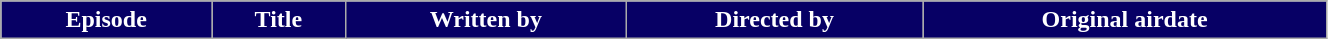<table class="wikitable plainrowheaders" style="width:70%;">
<tr style="color:#fff;">
<th style="background:#070065;">Episode</th>
<th style="background:#070065;">Title</th>
<th style="background:#070065;">Written by</th>
<th style="background:#070065;">Directed by</th>
<th style="background:#070065;">Original airdate<br>




</th>
</tr>
</table>
